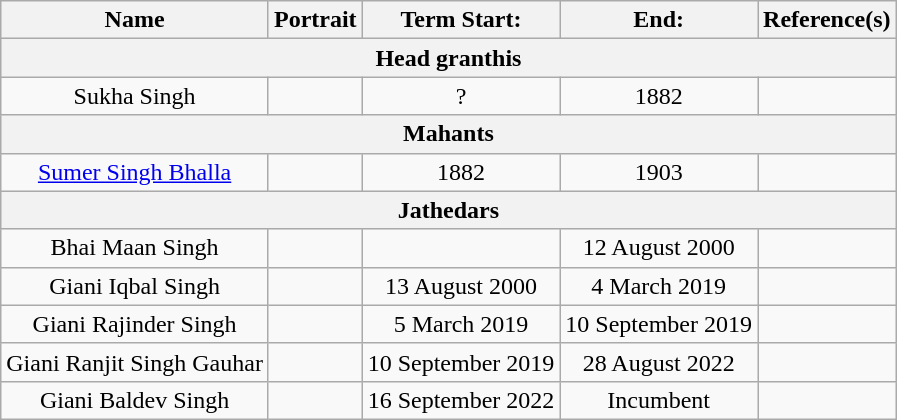<table class="wikitable" style="text-align:center">
<tr>
<th>Name</th>
<th>Portrait</th>
<th>Term Start:</th>
<th>End:</th>
<th>Reference(s)</th>
</tr>
<tr>
<th colspan="5">Head granthis</th>
</tr>
<tr>
<td>Sukha Singh</td>
<td></td>
<td>?</td>
<td>1882</td>
<td></td>
</tr>
<tr>
<th colspan="5">Mahants</th>
</tr>
<tr>
<td><a href='#'>Sumer Singh Bhalla</a></td>
<td></td>
<td>1882</td>
<td>1903</td>
<td></td>
</tr>
<tr>
<th colspan="5">Jathedars</th>
</tr>
<tr>
<td>Bhai Maan Singh</td>
<td></td>
<td></td>
<td>12 August 2000</td>
<td></td>
</tr>
<tr>
<td>Giani Iqbal Singh</td>
<td></td>
<td>13 August 2000</td>
<td>4 March 2019</td>
<td></td>
</tr>
<tr>
<td>Giani Rajinder Singh</td>
<td></td>
<td>5 March 2019</td>
<td>10 September 2019</td>
<td></td>
</tr>
<tr>
<td>Giani Ranjit Singh Gauhar</td>
<td></td>
<td>10 September 2019</td>
<td>28 August 2022</td>
<td></td>
</tr>
<tr>
<td>Giani Baldev Singh</td>
<td></td>
<td>16 September 2022</td>
<td>Incumbent</td>
<td></td>
</tr>
</table>
